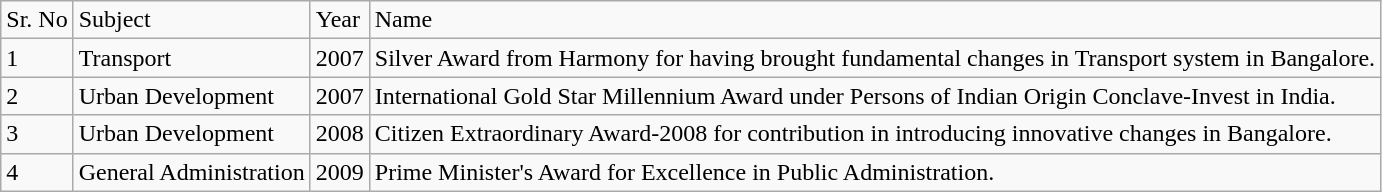<table class="wikitable">
<tr>
<td>Sr. No</td>
<td>Subject</td>
<td>Year</td>
<td>Name</td>
</tr>
<tr>
<td>1</td>
<td>Transport</td>
<td>2007</td>
<td>Silver Award from Harmony for having brought fundamental changes in Transport system in Bangalore.</td>
</tr>
<tr>
<td>2</td>
<td>Urban Development</td>
<td>2007</td>
<td>International Gold Star Millennium Award under Persons of Indian Origin Conclave-Invest in India.</td>
</tr>
<tr>
<td>3</td>
<td>Urban Development</td>
<td>2008</td>
<td>Citizen Extraordinary Award-2008 for contribution in introducing innovative changes in Bangalore.</td>
</tr>
<tr>
<td>4</td>
<td>General Administration</td>
<td>2009</td>
<td>Prime Minister's Award for Excellence in Public Administration.</td>
</tr>
</table>
